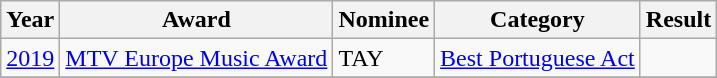<table class="wikitable">
<tr>
<th>Year</th>
<th>Award</th>
<th>Nominee</th>
<th>Category</th>
<th>Result</th>
</tr>
<tr>
<td><a href='#'>2019</a></td>
<td><a href='#'>MTV Europe Music Award</a></td>
<td>TAY</td>
<td><a href='#'>Best Portuguese Act</a></td>
<td></td>
</tr>
<tr>
</tr>
</table>
